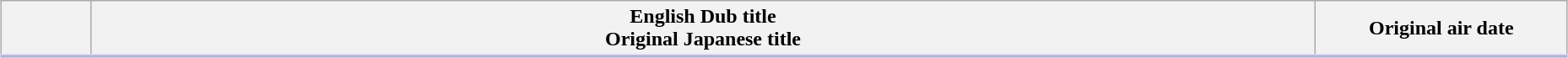<table class="plainrowheaders wikitable" style="width:98%; margin:auto; background:#FFF;">
<tr style="border-bottom: 3px solid #CCF;">
<th style="width:4em;"></th>
<th>English Dub title<br>Original Japanese title</th>
<th style="width:12em;">Original air date</th>
</tr>
<tr>
</tr>
</table>
